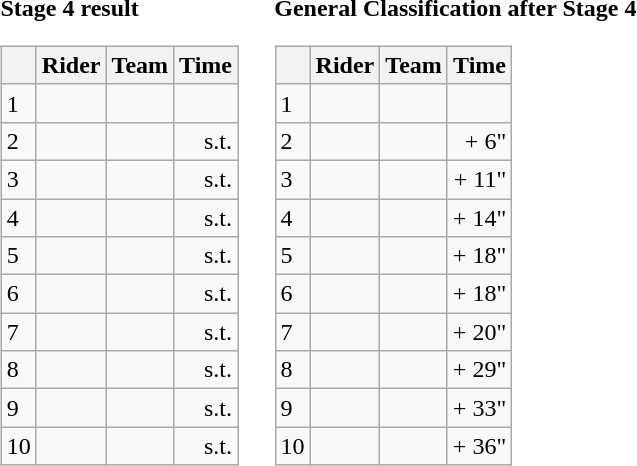<table>
<tr>
<td><strong>Stage 4 result</strong><br><table class="wikitable">
<tr>
<th></th>
<th>Rider</th>
<th>Team</th>
<th>Time</th>
</tr>
<tr>
<td>1</td>
<td></td>
<td></td>
<td align="right"></td>
</tr>
<tr>
<td>2</td>
<td></td>
<td></td>
<td align="right">s.t.</td>
</tr>
<tr>
<td>3</td>
<td></td>
<td></td>
<td align="right">s.t.</td>
</tr>
<tr>
<td>4</td>
<td></td>
<td></td>
<td align="right">s.t.</td>
</tr>
<tr>
<td>5</td>
<td></td>
<td></td>
<td align="right">s.t.</td>
</tr>
<tr>
<td>6</td>
<td></td>
<td></td>
<td align="right">s.t.</td>
</tr>
<tr>
<td>7</td>
<td></td>
<td></td>
<td align="right">s.t.</td>
</tr>
<tr>
<td>8</td>
<td> </td>
<td></td>
<td align="right">s.t.</td>
</tr>
<tr>
<td>9</td>
<td></td>
<td></td>
<td align="right">s.t.</td>
</tr>
<tr>
<td>10</td>
<td> </td>
<td></td>
<td align="right">s.t.</td>
</tr>
</table>
</td>
<td></td>
<td><strong>General Classification after Stage 4</strong><br><table class="wikitable">
<tr>
<th></th>
<th>Rider</th>
<th>Team</th>
<th>Time</th>
</tr>
<tr>
<td>1</td>
<td> </td>
<td></td>
<td align="right"></td>
</tr>
<tr>
<td>2</td>
<td></td>
<td></td>
<td align="right">+ 6"</td>
</tr>
<tr>
<td>3</td>
<td> </td>
<td></td>
<td align="right">+ 11"</td>
</tr>
<tr>
<td>4</td>
<td></td>
<td></td>
<td align="right">+ 14"</td>
</tr>
<tr>
<td>5</td>
<td></td>
<td></td>
<td align="right">+ 18"</td>
</tr>
<tr>
<td>6</td>
<td></td>
<td></td>
<td align="right">+ 18"</td>
</tr>
<tr>
<td>7</td>
<td> </td>
<td></td>
<td align="right">+ 20"</td>
</tr>
<tr>
<td>8</td>
<td></td>
<td></td>
<td align="right">+ 29"</td>
</tr>
<tr>
<td>9</td>
<td></td>
<td></td>
<td align="right">+ 33"</td>
</tr>
<tr>
<td>10</td>
<td></td>
<td></td>
<td align="right">+ 36"</td>
</tr>
</table>
</td>
</tr>
</table>
